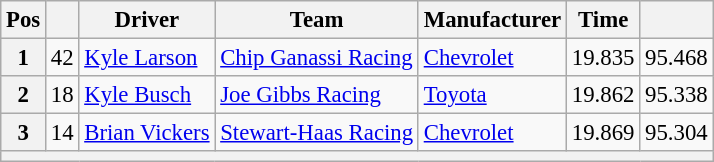<table class="wikitable" style="font-size:95%">
<tr>
<th>Pos</th>
<th></th>
<th>Driver</th>
<th>Team</th>
<th>Manufacturer</th>
<th>Time</th>
<th></th>
</tr>
<tr>
<th>1</th>
<td>42</td>
<td><a href='#'>Kyle Larson</a></td>
<td><a href='#'>Chip Ganassi Racing</a></td>
<td><a href='#'>Chevrolet</a></td>
<td>19.835</td>
<td>95.468</td>
</tr>
<tr>
<th>2</th>
<td>18</td>
<td><a href='#'>Kyle Busch</a></td>
<td><a href='#'>Joe Gibbs Racing</a></td>
<td><a href='#'>Toyota</a></td>
<td>19.862</td>
<td>95.338</td>
</tr>
<tr>
<th>3</th>
<td>14</td>
<td><a href='#'>Brian Vickers</a></td>
<td><a href='#'>Stewart-Haas Racing</a></td>
<td><a href='#'>Chevrolet</a></td>
<td>19.869</td>
<td>95.304</td>
</tr>
<tr>
<th colspan="7"></th>
</tr>
</table>
